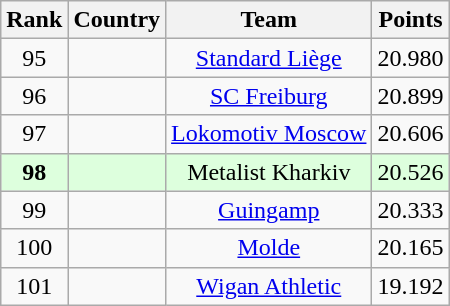<table class="wikitable" style="text-align: center;">
<tr>
<th>Rank</th>
<th>Country</th>
<th>Team</th>
<th>Points</th>
</tr>
<tr>
<td>95</td>
<td></td>
<td><a href='#'>Standard Liège</a></td>
<td>20.980</td>
</tr>
<tr>
<td>96</td>
<td></td>
<td><a href='#'>SC Freiburg</a></td>
<td>20.899</td>
</tr>
<tr>
<td>97</td>
<td></td>
<td><a href='#'>Lokomotiv Moscow</a></td>
<td>20.606</td>
</tr>
<tr bgcolor="#ddffdd">
<td><strong>98</strong></td>
<td></td>
<td>Metalist Kharkiv</td>
<td>20.526</td>
</tr>
<tr>
<td>99</td>
<td></td>
<td><a href='#'>Guingamp</a></td>
<td>20.333</td>
</tr>
<tr>
<td>100</td>
<td></td>
<td><a href='#'>Molde</a></td>
<td>20.165</td>
</tr>
<tr>
<td>101</td>
<td></td>
<td><a href='#'>Wigan Athletic</a></td>
<td>19.192</td>
</tr>
</table>
